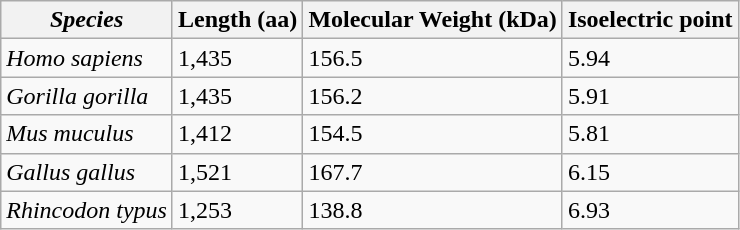<table class="wikitable sortable">
<tr>
<th><em>Species</em></th>
<th>Length (aa)</th>
<th>Molecular Weight (kDa)</th>
<th>Isoelectric point</th>
</tr>
<tr>
<td><em>Homo sapiens</em></td>
<td>1,435</td>
<td>156.5</td>
<td>5.94</td>
</tr>
<tr>
<td><em>Gorilla gorilla</em></td>
<td>1,435</td>
<td>156.2</td>
<td>5.91</td>
</tr>
<tr>
<td><em>Mus muculus</em></td>
<td>1,412</td>
<td>154.5</td>
<td>5.81</td>
</tr>
<tr>
<td><em>Gallus gallus</em></td>
<td>1,521</td>
<td>167.7</td>
<td>6.15</td>
</tr>
<tr>
<td><em>Rhincodon typus</em></td>
<td>1,253</td>
<td>138.8</td>
<td>6.93</td>
</tr>
</table>
